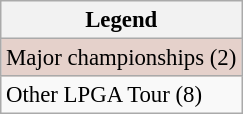<table class="wikitable" style="font-size:95%;">
<tr>
<th>Legend</th>
</tr>
<tr style="background:#e5d1cb;">
<td>Major championships (2)</td>
</tr>
<tr>
<td>Other LPGA Tour (8)</td>
</tr>
</table>
